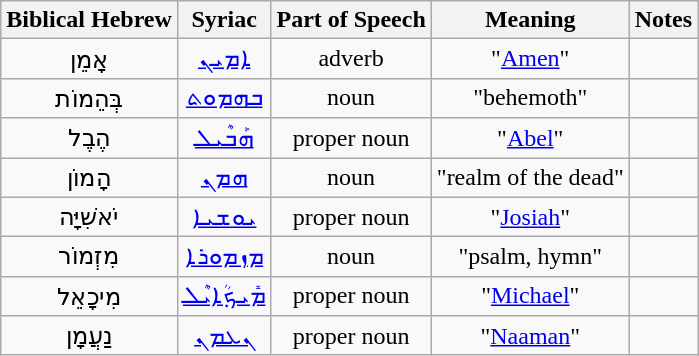<table class="wikitable">
<tr>
<th colspan="1">Biblical Hebrew</th>
<th colspan="1">Syriac</th>
<th>Part of Speech</th>
<th colspan="1">Meaning</th>
<th>Notes</th>
</tr>
<tr style="text-align:center;">
<td>אָמֵן</td>
<td><a href='#'>ܐܡܝܢ</a></td>
<td>adverb</td>
<td>"<a href='#'>Amen</a>"</td>
<td></td>
</tr>
<tr style="text-align: center;">
<td>בְּהֵמוֹת</td>
<td><a href='#'>ܒܗܡܘܬ</a></td>
<td>noun</td>
<td>"behemoth"</td>
<td></td>
</tr>
<tr style="text-align: center;">
<td>הֶבֶל</td>
<td><a href='#'>ܗܰܒܶܝܠ</a></td>
<td>proper noun</td>
<td>"<a href='#'>Abel</a>"</td>
<td></td>
</tr>
<tr style="text-align: center;">
<td>הָמוֹן</td>
<td><a href='#'>ܗܡܢ</a></td>
<td>noun</td>
<td>"realm of the dead"</td>
<td></td>
</tr>
<tr style="text-align: center;">
<td>יֹאשִׁיָּה</td>
<td><a href='#'>ܝܘܫܝܐ</a></td>
<td>proper noun</td>
<td>"<a href='#'>Josiah</a>"</td>
<td></td>
</tr>
<tr style="text-align: center;">
<td>מִזְמוֹר</td>
<td><a href='#'>ܡܙܡܘܪܐ</a></td>
<td>noun</td>
<td>"psalm, hymn"</td>
<td></td>
</tr>
<tr style="text-align: center;">
<td>מִיכָאֵל</td>
<td><a href='#'>ܡܺܝܟ݂ܳܐܝܶܠ</a></td>
<td>proper noun</td>
<td>"<a href='#'>Michael</a>"</td>
<td></td>
</tr>
<tr style="text-align: center;">
<td>נַעֲמָן</td>
<td><a href='#'>ܢܥܡܢ</a></td>
<td>proper noun</td>
<td>"<a href='#'>Naaman</a>"</td>
<td></td>
</tr>
</table>
